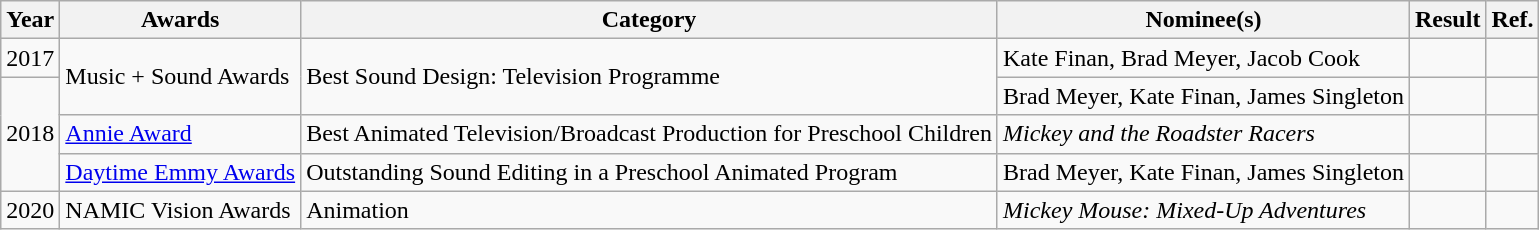<table class="wikitable">
<tr>
<th>Year</th>
<th>Awards</th>
<th>Category</th>
<th>Nominee(s)</th>
<th>Result</th>
<th>Ref.</th>
</tr>
<tr>
<td>2017</td>
<td rowspan="2">Music + Sound Awards</td>
<td rowspan="2">Best Sound Design: Television Programme</td>
<td>Kate Finan, Brad Meyer, Jacob Cook</td>
<td></td>
<td></td>
</tr>
<tr>
<td rowspan="3">2018</td>
<td>Brad Meyer, Kate Finan, James Singleton</td>
<td></td>
<td style="text-align:center"></td>
</tr>
<tr>
<td><a href='#'>Annie Award</a></td>
<td>Best Animated Television/Broadcast Production for Preschool Children</td>
<td><em>Mickey and the Roadster Racers</em></td>
<td></td>
<td style="text-align:center"></td>
</tr>
<tr>
<td><a href='#'>Daytime Emmy Awards</a></td>
<td>Outstanding Sound Editing in a Preschool Animated Program</td>
<td>Brad Meyer, Kate Finan, James Singleton</td>
<td></td>
<td style="text-align:center"></td>
</tr>
<tr>
<td>2020</td>
<td>NAMIC Vision Awards</td>
<td>Animation</td>
<td><em>Mickey Mouse: Mixed-Up Adventures</em></td>
<td></td>
<td style="text-align:center"></td>
</tr>
</table>
